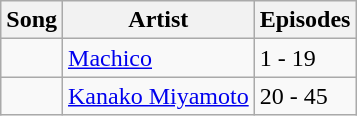<table class="wikitable">
<tr>
<th>Song</th>
<th>Artist</th>
<th>Episodes</th>
</tr>
<tr>
<td></td>
<td><a href='#'>Machico</a></td>
<td>1 - 19</td>
</tr>
<tr>
<td></td>
<td><a href='#'>Kanako Miyamoto</a></td>
<td>20 - 45</td>
</tr>
</table>
